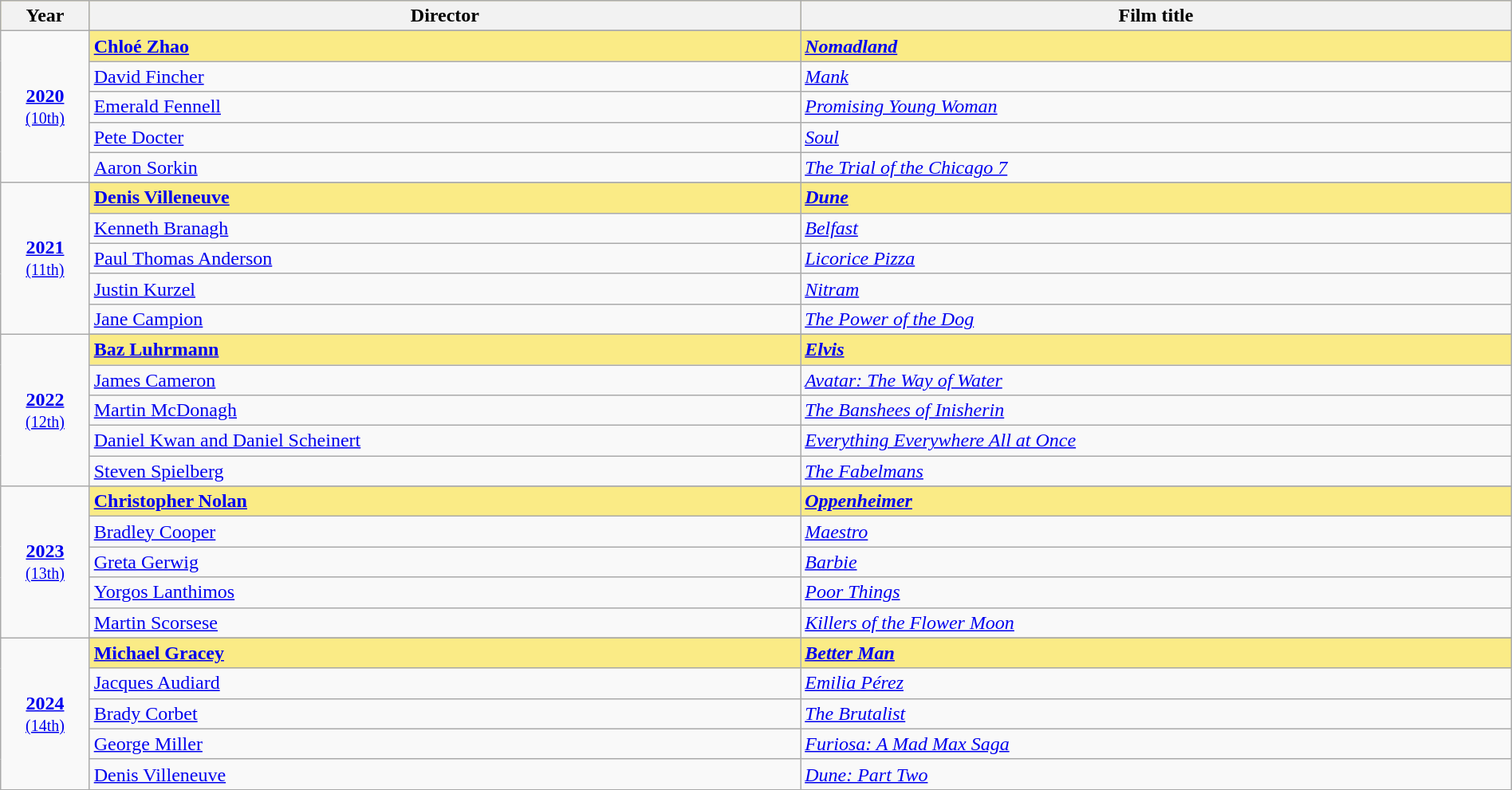<table class="wikitable" style="width:100%">
<tr bgcolor="#FAEB86">
<th width="5%">Year</th>
<th width="40%">Director</th>
<th width="40%">Film title</th>
</tr>
<tr>
<td rowspan=6 style="text-align:center"><strong><a href='#'>2020</a></strong><br><small><a href='#'>(10th)</a></small></td>
</tr>
<tr style="background:#FAEB86">
<td><strong><a href='#'>Chloé Zhao</a></strong></td>
<td><strong><em><a href='#'>Nomadland</a></em></strong></td>
</tr>
<tr>
<td><a href='#'>David Fincher</a></td>
<td><em><a href='#'>Mank</a></em></td>
</tr>
<tr>
<td><a href='#'>Emerald Fennell</a></td>
<td><em><a href='#'>Promising Young Woman</a></em></td>
</tr>
<tr>
<td><a href='#'>Pete Docter</a></td>
<td><em><a href='#'>Soul</a></em></td>
</tr>
<tr>
<td><a href='#'>Aaron Sorkin</a></td>
<td><em><a href='#'>The Trial of the Chicago 7</a></em></td>
</tr>
<tr>
<td rowspan=6 style="text-align:center"><strong><a href='#'>2021</a></strong><br><small><a href='#'>(11th)</a></small></td>
</tr>
<tr style="background:#FAEB86">
<td><strong><a href='#'>Denis Villeneuve</a></strong></td>
<td><strong><em><a href='#'>Dune</a></em></strong></td>
</tr>
<tr>
<td><a href='#'>Kenneth Branagh</a></td>
<td><em><a href='#'>Belfast</a></em></td>
</tr>
<tr>
<td><a href='#'>Paul Thomas Anderson</a></td>
<td><em><a href='#'>Licorice Pizza</a></em></td>
</tr>
<tr>
<td><a href='#'>Justin Kurzel</a></td>
<td><em><a href='#'>Nitram</a></em></td>
</tr>
<tr>
<td><a href='#'>Jane Campion</a></td>
<td><em><a href='#'>The Power of the Dog</a></em></td>
</tr>
<tr>
<td rowspan=6 style="text-align:center"><strong><a href='#'>2022</a></strong><br><small><a href='#'>(12th)</a></small></td>
</tr>
<tr style="background:#FAEB86">
<td><strong><a href='#'>Baz Luhrmann</a></strong></td>
<td><strong><em><a href='#'>Elvis</a></em></strong></td>
</tr>
<tr>
<td><a href='#'>James Cameron</a></td>
<td><em><a href='#'>Avatar: The Way of Water</a></em></td>
</tr>
<tr>
<td><a href='#'>Martin McDonagh</a></td>
<td><em><a href='#'>The Banshees of Inisherin</a></em></td>
</tr>
<tr>
<td><a href='#'>Daniel Kwan and Daniel Scheinert</a></td>
<td><em><a href='#'>Everything Everywhere All at Once</a></em></td>
</tr>
<tr>
<td><a href='#'>Steven Spielberg</a></td>
<td><em><a href='#'>The Fabelmans</a></em></td>
</tr>
<tr>
<td rowspan=6 style="text-align:center"><strong><a href='#'>2023</a></strong><br><small><a href='#'>(13th)</a></small></td>
</tr>
<tr style="background:#FAEB86">
<td><strong><a href='#'>Christopher Nolan</a></strong></td>
<td><strong><em><a href='#'>Oppenheimer</a></em></strong></td>
</tr>
<tr>
<td><a href='#'>Bradley Cooper</a></td>
<td><em><a href='#'>Maestro</a></em></td>
</tr>
<tr>
<td><a href='#'>Greta Gerwig</a></td>
<td><em><a href='#'>Barbie</a></em></td>
</tr>
<tr>
<td><a href='#'>Yorgos Lanthimos</a></td>
<td><em><a href='#'>Poor Things</a></em></td>
</tr>
<tr>
<td><a href='#'>Martin Scorsese</a></td>
<td><em><a href='#'>Killers of the Flower Moon</a></em></td>
</tr>
<tr>
<td rowspan=6 style="text-align:center"><strong><a href='#'>2024</a></strong><br><small><a href='#'>(14th)</a></small></td>
</tr>
<tr style="background:#FAEB86">
<td><strong><a href='#'>Michael Gracey</a></strong></td>
<td><strong><em><a href='#'>Better Man</a></em></strong></td>
</tr>
<tr>
<td><a href='#'>Jacques Audiard</a></td>
<td><em><a href='#'>Emilia Pérez</a></em></td>
</tr>
<tr>
<td><a href='#'>Brady Corbet</a></td>
<td><em><a href='#'>The Brutalist</a></em></td>
</tr>
<tr>
<td><a href='#'>George Miller</a></td>
<td><em><a href='#'>Furiosa: A Mad Max Saga</a></em></td>
</tr>
<tr>
<td><a href='#'>Denis Villeneuve</a></td>
<td><em><a href='#'>Dune: Part Two</a></em></td>
</tr>
<tr>
</tr>
</table>
